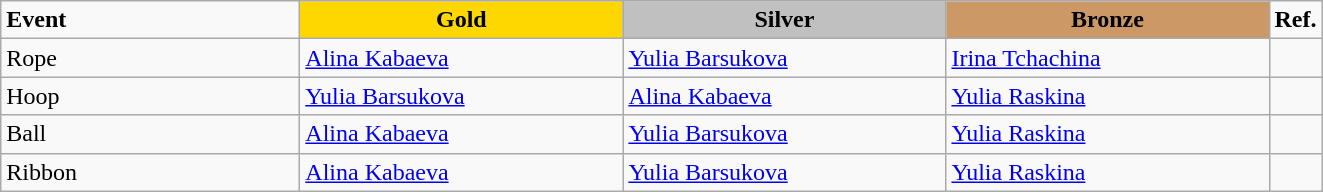<table class="wikitable">
<tr>
<td style="width:12em;"><strong>Event</strong></td>
<td style="text-align:center; background:gold; width:13em;"><strong>Gold</strong></td>
<td style="text-align:center; background:silver; width:13em;"><strong>Silver</strong></td>
<td style="text-align:center; background:#c96; width:13em;"><strong>Bronze</strong></td>
<td style="width:1em;"><strong>Ref.</strong></td>
</tr>
<tr>
<td>Rope</td>
<td> <a href='#'>Alina Kabaeva</a></td>
<td> <a href='#'>Yulia Barsukova</a></td>
<td> <a href='#'>Irina Tchachina</a></td>
<td></td>
</tr>
<tr>
<td>Hoop</td>
<td> <a href='#'>Yulia Barsukova</a></td>
<td> <a href='#'>Alina Kabaeva</a></td>
<td> <a href='#'>Yulia Raskina</a></td>
<td></td>
</tr>
<tr>
<td>Ball</td>
<td> <a href='#'>Alina Kabaeva</a></td>
<td> <a href='#'>Yulia Barsukova</a></td>
<td> <a href='#'>Yulia Raskina</a></td>
<td></td>
</tr>
<tr>
<td>Ribbon</td>
<td> <a href='#'>Alina Kabaeva</a></td>
<td> <a href='#'>Yulia Barsukova</a></td>
<td> <a href='#'>Yulia Raskina</a></td>
<td></td>
</tr>
</table>
